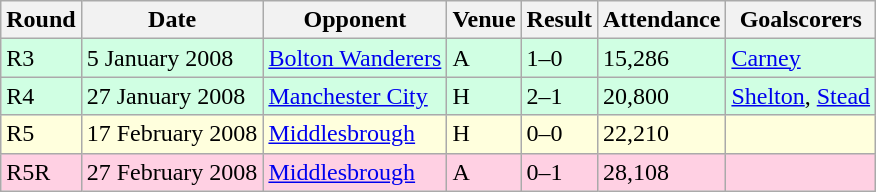<table class="wikitable">
<tr>
<th>Round</th>
<th>Date</th>
<th>Opponent</th>
<th>Venue</th>
<th>Result</th>
<th>Attendance</th>
<th>Goalscorers</th>
</tr>
<tr style="background-color: #d0ffe3;">
<td>R3</td>
<td>5 January 2008</td>
<td><a href='#'>Bolton Wanderers</a></td>
<td>A</td>
<td>1–0</td>
<td>15,286</td>
<td><a href='#'>Carney</a></td>
</tr>
<tr style="background-color: #d0ffe3;">
<td>R4</td>
<td>27 January 2008</td>
<td><a href='#'>Manchester City</a></td>
<td>H</td>
<td>2–1</td>
<td>20,800</td>
<td><a href='#'>Shelton</a>, <a href='#'>Stead</a></td>
</tr>
<tr style="background-color: #ffffdd;">
<td>R5</td>
<td>17 February 2008</td>
<td><a href='#'>Middlesbrough</a></td>
<td>H</td>
<td>0–0</td>
<td>22,210</td>
<td></td>
</tr>
<tr style="background-color: #ffd0e3;">
<td>R5R</td>
<td>27 February 2008</td>
<td><a href='#'>Middlesbrough</a></td>
<td>A</td>
<td>0–1</td>
<td>28,108</td>
<td></td>
</tr>
</table>
